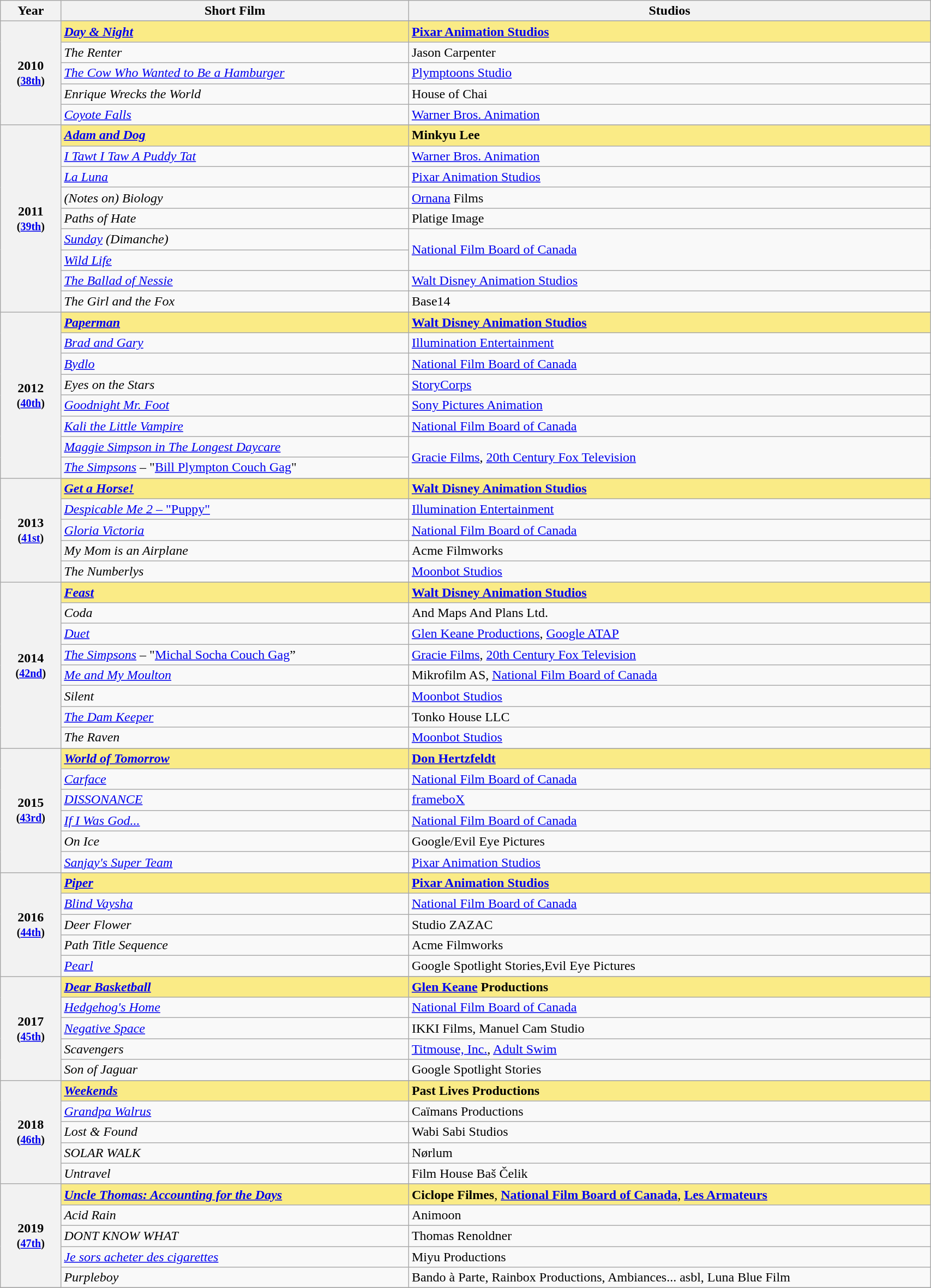<table class="wikitable" style="width:90%;">
<tr>
<th style="width:3%;">Year</th>
<th style="width:20%;">Short Film</th>
<th style="width:30%;">Studios</th>
</tr>
<tr>
<th rowspan="6" style="text-align:center;">2010 <br><small>(<a href='#'>38th</a>)</small><br></th>
</tr>
<tr>
<td style="background:#FAEB86;"><strong><em><a href='#'>Day & Night</a></em></strong></td>
<td style="background:#FAEB86;"><strong><a href='#'>Pixar Animation Studios</a></strong></td>
</tr>
<tr>
<td><em>The Renter</em></td>
<td>Jason Carpenter</td>
</tr>
<tr>
<td><em><a href='#'>The Cow Who Wanted to Be a Hamburger</a></em></td>
<td><a href='#'>Plymptoons Studio</a></td>
</tr>
<tr>
<td><em>Enrique Wrecks the World</em></td>
<td>House of Chai</td>
</tr>
<tr>
<td><em><a href='#'>Coyote Falls</a></em></td>
<td><a href='#'>Warner Bros. Animation</a></td>
</tr>
<tr>
<th rowspan="10" style="text-align:center;">2011 <br><small>(<a href='#'>39th</a>)</small><br></th>
</tr>
<tr>
<td style="background:#FAEB86;"><strong><em><a href='#'>Adam and Dog</a></em></strong></td>
<td style="background:#FAEB86;"><strong>Minkyu Lee</strong></td>
</tr>
<tr>
<td><em><a href='#'>I Tawt I Taw A Puddy Tat</a></em></td>
<td><a href='#'>Warner Bros. Animation</a></td>
</tr>
<tr>
<td><em><a href='#'>La Luna</a></em></td>
<td><a href='#'>Pixar Animation Studios</a></td>
</tr>
<tr>
<td><em>(Notes on) Biology</em></td>
<td><a href='#'>Ornana</a> Films</td>
</tr>
<tr>
<td><em>Paths of Hate</em></td>
<td>Platige Image</td>
</tr>
<tr>
<td><em><a href='#'>Sunday</a> (Dimanche)</em></td>
<td rowspan="2"><a href='#'>National Film Board of Canada</a></td>
</tr>
<tr>
<td><em><a href='#'>Wild Life</a></em></td>
</tr>
<tr>
<td><em><a href='#'>The Ballad of Nessie</a></em></td>
<td><a href='#'>Walt Disney Animation Studios</a></td>
</tr>
<tr>
<td><em>The Girl and the Fox</em></td>
<td>Base14</td>
</tr>
<tr>
<th rowspan="9" style="text-align:center;">2012 <br><small>(<a href='#'>40th</a>)</small><br></th>
</tr>
<tr>
<td style="background:#FAEB86;"><strong><em><a href='#'>Paperman</a></em></strong></td>
<td style="background:#FAEB86;"><strong><a href='#'>Walt Disney Animation Studios</a></strong></td>
</tr>
<tr>
<td><em><a href='#'>Brad and Gary</a></em></td>
<td><a href='#'>Illumination Entertainment</a></td>
</tr>
<tr>
<td><em><a href='#'>Bydlo</a></em></td>
<td><a href='#'>National Film Board of Canada</a></td>
</tr>
<tr>
<td><em>Eyes on the Stars</em></td>
<td><a href='#'>StoryCorps</a></td>
</tr>
<tr>
<td><em><a href='#'>Goodnight Mr. Foot</a></em></td>
<td><a href='#'>Sony Pictures Animation</a></td>
</tr>
<tr>
<td><em><a href='#'>Kali the Little Vampire</a></em></td>
<td><a href='#'>National Film Board of Canada</a></td>
</tr>
<tr>
<td><em><a href='#'>Maggie Simpson in The Longest Daycare</a></em></td>
<td rowspan="2"><a href='#'>Gracie Films</a>, <a href='#'>20th Century Fox Television</a></td>
</tr>
<tr>
<td><em><a href='#'>The Simpsons</a></em> – "<a href='#'>Bill Plympton Couch Gag</a>"</td>
</tr>
<tr>
<th rowspan="6" style="text-align:center;">2013 <br><small>(<a href='#'>41st</a>)</small><br></th>
</tr>
<tr>
<td style="background:#FAEB86;"><strong><em><a href='#'>Get a Horse!</a></em></strong></td>
<td style="background:#FAEB86;"><strong><a href='#'>Walt Disney Animation Studios</a></strong></td>
</tr>
<tr>
<td><a href='#'><em>Despicable Me 2</em> – "Puppy"</a></td>
<td><a href='#'>Illumination Entertainment</a></td>
</tr>
<tr>
<td><em><a href='#'>Gloria Victoria</a></em></td>
<td><a href='#'>National Film Board of Canada</a></td>
</tr>
<tr>
<td><em>My Mom is an Airplane</em></td>
<td>Acme Filmworks</td>
</tr>
<tr>
<td><em>The Numberlys</em></td>
<td><a href='#'>Moonbot Studios</a></td>
</tr>
<tr>
<th rowspan="9" style="text-align:center;">2014 <br><small>(<a href='#'>42nd</a>)</small><br></th>
</tr>
<tr>
<td style="background:#FAEB86;"><strong><em><a href='#'>Feast</a></em></strong></td>
<td style="background:#FAEB86;"><strong><a href='#'>Walt Disney Animation Studios</a></strong></td>
</tr>
<tr>
<td><em>Coda</em></td>
<td>And Maps And Plans Ltd.</td>
</tr>
<tr>
<td><em><a href='#'>Duet</a></em></td>
<td><a href='#'>Glen Keane Productions</a>, <a href='#'>Google ATAP</a></td>
</tr>
<tr>
<td><em><a href='#'>The Simpsons</a></em> – "<a href='#'>Michal Socha Couch Gag</a>”</td>
<td><a href='#'>Gracie Films</a>, <a href='#'>20th Century Fox Television</a></td>
</tr>
<tr>
<td><em><a href='#'>Me and My Moulton</a></em></td>
<td>Mikrofilm AS, <a href='#'>National Film Board of Canada</a></td>
</tr>
<tr>
<td><em>Silent</em></td>
<td><a href='#'>Moonbot Studios</a></td>
</tr>
<tr>
<td><em><a href='#'>The Dam Keeper</a></em></td>
<td>Tonko House LLC</td>
</tr>
<tr>
<td><em>The Raven</em></td>
<td><a href='#'>Moonbot Studios</a></td>
</tr>
<tr>
<th rowspan="7" style="text-align:center;">2015 <br><small>(<a href='#'>43rd</a>)</small><br></th>
</tr>
<tr>
<td style="background:#FAEB86;"><strong><em><a href='#'>World of Tomorrow</a></em></strong></td>
<td style="background:#FAEB86;"><strong><a href='#'>Don Hertzfeldt</a></strong></td>
</tr>
<tr>
<td><em><a href='#'>Carface</a></em></td>
<td><a href='#'>National Film Board of Canada</a></td>
</tr>
<tr>
<td><em><a href='#'>DISSONANCE</a></em></td>
<td><a href='#'>frameboX</a></td>
</tr>
<tr>
<td><em><a href='#'>If I Was God...</a></em></td>
<td><a href='#'>National Film Board of Canada</a></td>
</tr>
<tr>
<td><em>On Ice</em></td>
<td>Google/Evil Eye Pictures</td>
</tr>
<tr>
<td><em><a href='#'>Sanjay's Super Team</a></em></td>
<td><a href='#'>Pixar Animation Studios</a></td>
</tr>
<tr>
<th rowspan="6" style="text-align:center;">2016 <br><small>(<a href='#'>44th</a>)</small><br></th>
</tr>
<tr>
<td style="background:#FAEB86;"><strong><em><a href='#'>Piper</a></em></strong></td>
<td style="background:#FAEB86;"><strong><a href='#'>Pixar Animation Studios</a></strong></td>
</tr>
<tr>
<td><em><a href='#'>Blind Vaysha</a></em></td>
<td><a href='#'>National Film Board of Canada</a></td>
</tr>
<tr>
<td><em>Deer Flower</em></td>
<td>Studio ZAZAC</td>
</tr>
<tr>
<td><em>Path Title Sequence</em></td>
<td>Acme Filmworks</td>
</tr>
<tr>
<td><em><a href='#'>Pearl</a></em></td>
<td>Google Spotlight Stories,Evil Eye Pictures</td>
</tr>
<tr>
<th rowspan="6" style="text-align:center;">2017 <br><small>(<a href='#'>45th</a>)</small><br></th>
</tr>
<tr>
<td style="background:#FAEB86;"><strong><em><a href='#'>Dear Basketball</a></em></strong></td>
<td style="background:#FAEB86;"><strong><a href='#'>Glen Keane</a> Productions</strong></td>
</tr>
<tr>
<td><em><a href='#'>Hedgehog's Home</a></em></td>
<td><a href='#'>National Film Board of Canada</a></td>
</tr>
<tr>
<td><em> <a href='#'>Negative Space</a></em></td>
<td>IKKI Films, Manuel Cam Studio</td>
</tr>
<tr>
<td><em>Scavengers</em></td>
<td><a href='#'>Titmouse, Inc.</a>, <a href='#'>Adult Swim</a></td>
</tr>
<tr>
<td><em>Son of Jaguar</em></td>
<td>Google Spotlight Stories</td>
</tr>
<tr>
<th rowspan="6" style="text-align:center;">2018 <br><small>(<a href='#'>46th</a>)</small><br></th>
</tr>
<tr>
<td style="background:#FAEB86;"><strong><em><a href='#'>Weekends</a></em></strong></td>
<td style="background:#FAEB86;"><strong>Past Lives Productions</strong></td>
</tr>
<tr>
<td><em><a href='#'>Grandpa Walrus</a></em></td>
<td>Caïmans Productions</td>
</tr>
<tr>
<td><em>Lost & Found</em></td>
<td>Wabi Sabi Studios</td>
</tr>
<tr>
<td><em>SOLAR WALK</em></td>
<td>Nørlum</td>
</tr>
<tr>
<td><em>Untravel</em></td>
<td>Film House Baš Čelik</td>
</tr>
<tr>
<th rowspan="6" style="text-align:center;">2019 <br><small>(<a href='#'>47th</a>)</small><br></th>
</tr>
<tr>
<td style="background:#FAEB86;"><strong><em><a href='#'>Uncle Thomas: Accounting for the Days</a></em></strong></td>
<td style="background:#FAEB86;"><strong>Ciclope Filmes</strong>, <strong><a href='#'>National Film Board of Canada</a></strong>, <strong><a href='#'>Les Armateurs</a></strong></td>
</tr>
<tr>
<td><em>Acid Rain</em></td>
<td>Animoon</td>
</tr>
<tr>
<td><em>DONT KNOW WHAT</em></td>
<td>Thomas Renoldner</td>
</tr>
<tr>
<td><em><a href='#'>Je sors acheter des cigarettes</a></em></td>
<td>Miyu Productions</td>
</tr>
<tr>
<td><em>Purpleboy</em></td>
<td>Bando à Parte, Rainbox Productions, Ambiances... asbl, Luna Blue Film</td>
</tr>
<tr>
</tr>
</table>
